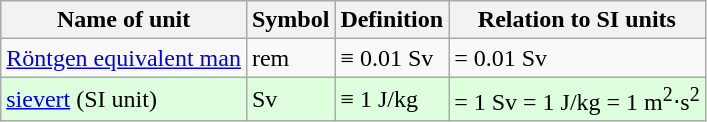<table class="wikitable">
<tr>
<th>Name of unit</th>
<th>Symbol</th>
<th>Definition</th>
<th>Relation to SI units</th>
</tr>
<tr>
<td><a href='#'>Röntgen equivalent man</a></td>
<td>rem</td>
<td>≡ 0.01 Sv</td>
<td>= 0.01 Sv</td>
</tr>
<tr style="background:#dfd;">
<td><a href='#'>sievert</a> (SI unit)</td>
<td>Sv</td>
<td>≡ 1 J/kg</td>
<td>= 1 Sv = 1 J/kg = 1 m<sup>2</sup>⋅s<sup>2</sup></td>
</tr>
</table>
